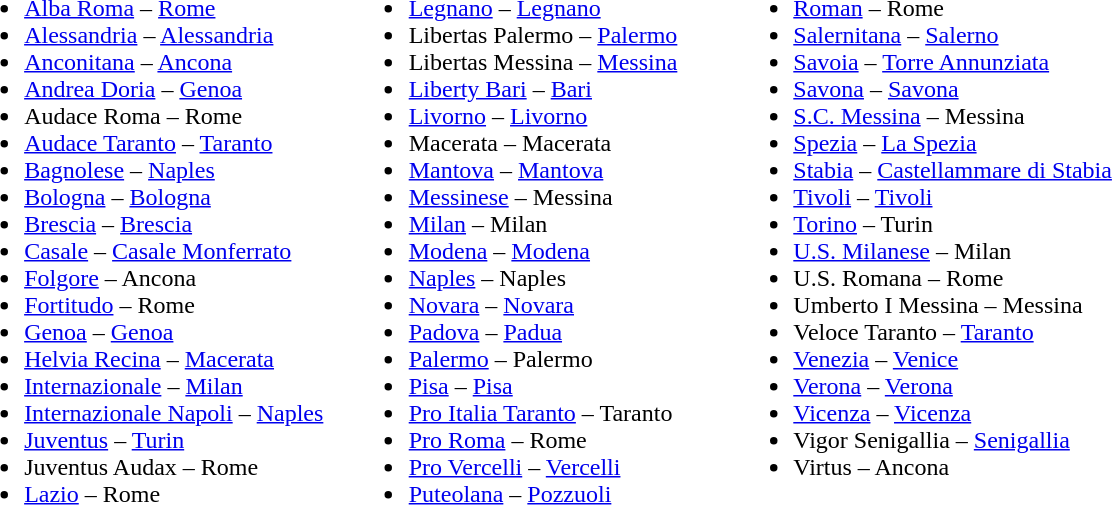<table>
<tr>
<td valign="top"></td>
<td width="33%" valign="top"><br><ul><li><a href='#'>Alba Roma</a> – <a href='#'>Rome</a></li><li><a href='#'>Alessandria</a> – <a href='#'>Alessandria</a></li><li><a href='#'>Anconitana</a> – <a href='#'>Ancona</a></li><li><a href='#'>Andrea Doria</a> – <a href='#'>Genoa</a></li><li>Audace Roma – Rome</li><li><a href='#'>Audace Taranto</a> – <a href='#'>Taranto</a></li><li><a href='#'>Bagnolese</a> – <a href='#'>Naples</a></li><li><a href='#'>Bologna</a> – <a href='#'>Bologna</a></li><li><a href='#'>Brescia</a> – <a href='#'>Brescia</a></li><li><a href='#'>Casale</a> – <a href='#'>Casale Monferrato</a></li><li><a href='#'>Folgore</a> – Ancona</li><li><a href='#'>Fortitudo</a> – Rome</li><li><a href='#'>Genoa</a> – <a href='#'>Genoa</a></li><li><a href='#'>Helvia Recina</a> – <a href='#'>Macerata</a></li><li><a href='#'>Internazionale</a> – <a href='#'>Milan</a></li><li><a href='#'>Internazionale Napoli</a> – <a href='#'>Naples</a></li><li><a href='#'>Juventus</a> – <a href='#'>Turin</a></li><li>Juventus Audax – Rome</li><li><a href='#'>Lazio</a> – Rome</li></ul></td>
<td width="33%" valign="top"><br><ul><li><a href='#'>Legnano</a> – <a href='#'>Legnano</a></li><li>Libertas Palermo – <a href='#'>Palermo</a></li><li>Libertas Messina – <a href='#'>Messina</a></li><li><a href='#'>Liberty Bari</a> – <a href='#'>Bari</a></li><li><a href='#'>Livorno</a> – <a href='#'>Livorno</a></li><li>Macerata – Macerata</li><li><a href='#'>Mantova</a> – <a href='#'>Mantova</a></li><li><a href='#'>Messinese</a> – Messina</li><li><a href='#'>Milan</a> – Milan</li><li><a href='#'>Modena</a> – <a href='#'>Modena</a></li><li><a href='#'>Naples</a> – Naples</li><li><a href='#'>Novara</a> – <a href='#'>Novara</a></li><li><a href='#'>Padova</a> – <a href='#'>Padua</a></li><li><a href='#'>Palermo</a> – Palermo</li><li><a href='#'>Pisa</a> – <a href='#'>Pisa</a></li><li><a href='#'>Pro Italia Taranto</a> – Taranto</li><li><a href='#'>Pro Roma</a> – Rome</li><li><a href='#'>Pro Vercelli</a> – <a href='#'>Vercelli</a></li><li><a href='#'>Puteolana</a> – <a href='#'>Pozzuoli</a></li></ul></td>
<td width="33%" valign="top"><br><ul><li><a href='#'>Roman</a> – Rome</li><li><a href='#'>Salernitana</a> – <a href='#'>Salerno</a></li><li><a href='#'>Savoia</a> – <a href='#'>Torre Annunziata</a></li><li><a href='#'>Savona</a> – <a href='#'>Savona</a></li><li><a href='#'>S.C. Messina</a> – Messina</li><li><a href='#'>Spezia</a> – <a href='#'>La Spezia</a></li><li><a href='#'>Stabia</a> – <a href='#'>Castellammare di Stabia</a></li><li><a href='#'>Tivoli</a> – <a href='#'>Tivoli</a></li><li><a href='#'>Torino</a> – Turin</li><li><a href='#'>U.S. Milanese</a> – Milan</li><li>U.S. Romana – Rome</li><li>Umberto I Messina – Messina</li><li>Veloce Taranto – <a href='#'>Taranto</a></li><li><a href='#'>Venezia</a> – <a href='#'>Venice</a></li><li><a href='#'>Verona</a> – <a href='#'>Verona</a></li><li><a href='#'>Vicenza</a> – <a href='#'>Vicenza</a></li><li>Vigor Senigallia – <a href='#'>Senigallia</a></li><li>Virtus – Ancona</li></ul></td>
</tr>
</table>
